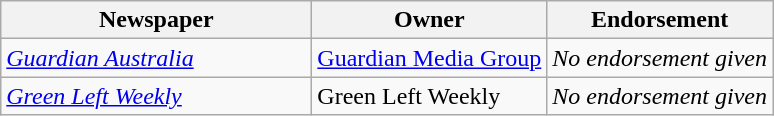<table class="wikitable sortable right">
<tr>
<th style="width:200px;">Newspaper</th>
<th>Owner</th>
<th>Endorsement</th>
</tr>
<tr>
<td><em><a href='#'>Guardian Australia</a></em></td>
<td><a href='#'>Guardian Media Group</a></td>
<td colspan="2"><em>No endorsement given</em></td>
</tr>
<tr>
<td><em><a href='#'>Green Left Weekly</a></em></td>
<td>Green Left Weekly</td>
<td colspan="2"><em>No endorsement given</em></td>
</tr>
</table>
